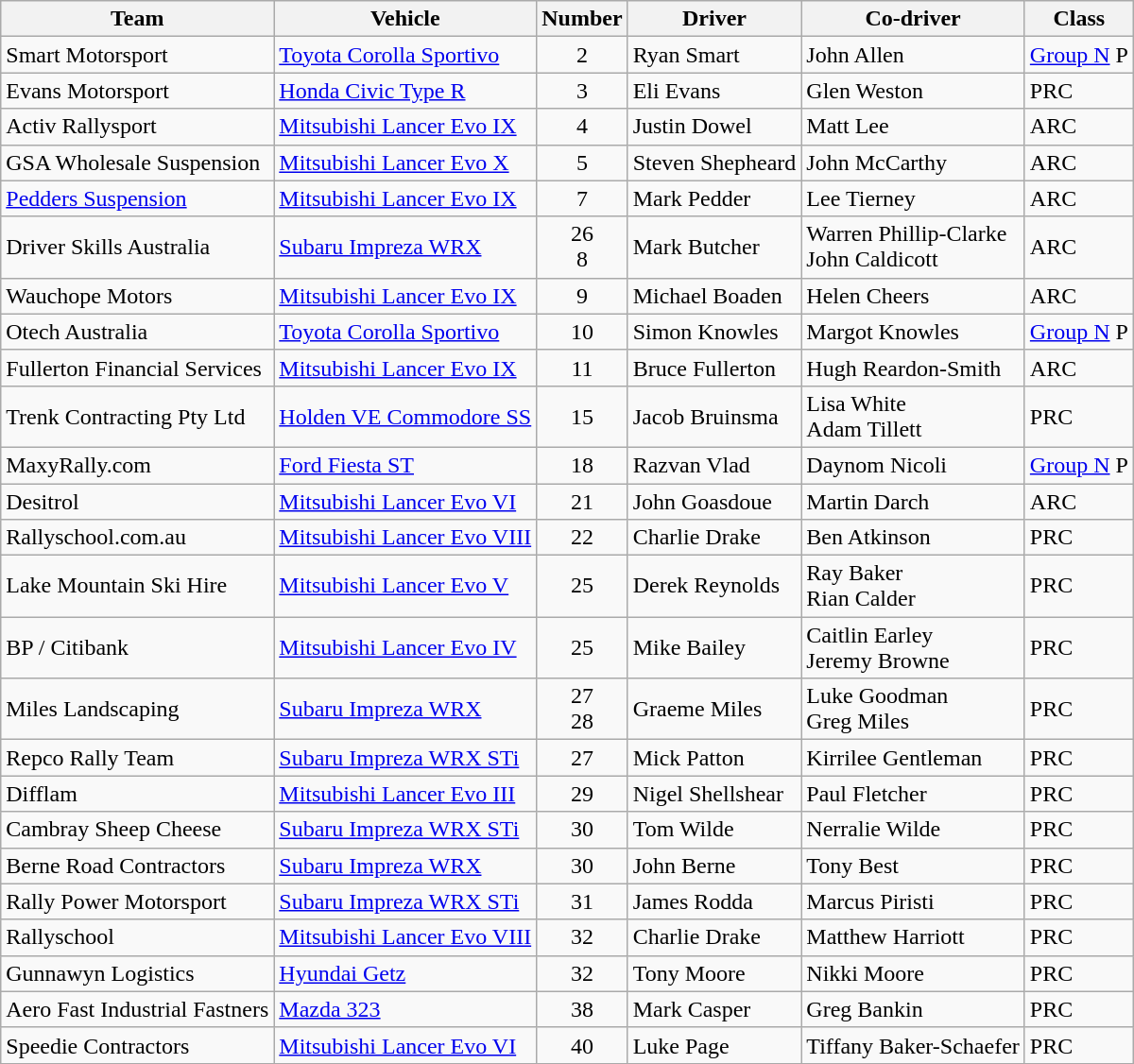<table class="wikitable" border="1">
<tr>
<th>Team</th>
<th>Vehicle</th>
<th>Number</th>
<th>Driver</th>
<th>Co-driver</th>
<th>Class</th>
</tr>
<tr>
<td>Smart Motorsport</td>
<td><a href='#'>Toyota Corolla Sportivo</a></td>
<td align="center">2</td>
<td>Ryan Smart</td>
<td>John Allen</td>
<td><a href='#'>Group N</a> P</td>
</tr>
<tr>
<td>Evans Motorsport</td>
<td><a href='#'>Honda Civic Type R</a></td>
<td align="center">3</td>
<td>Eli Evans</td>
<td>Glen Weston</td>
<td>PRC</td>
</tr>
<tr>
<td>Activ Rallysport</td>
<td><a href='#'>Mitsubishi Lancer Evo IX</a></td>
<td align="center">4</td>
<td>Justin Dowel</td>
<td>Matt Lee</td>
<td>ARC</td>
</tr>
<tr>
<td>GSA Wholesale Suspension</td>
<td><a href='#'>Mitsubishi Lancer Evo X</a></td>
<td align="center">5</td>
<td>Steven Shepheard</td>
<td>John McCarthy</td>
<td>ARC</td>
</tr>
<tr>
<td><a href='#'>Pedders Suspension</a></td>
<td><a href='#'>Mitsubishi Lancer Evo IX</a></td>
<td align="center">7</td>
<td>Mark Pedder</td>
<td>Lee Tierney</td>
<td>ARC</td>
</tr>
<tr>
<td>Driver Skills Australia</td>
<td><a href='#'>Subaru Impreza WRX</a></td>
<td align="center">26<br>8</td>
<td>Mark Butcher</td>
<td>Warren Phillip-Clarke<br>John Caldicott</td>
<td>ARC</td>
</tr>
<tr>
<td>Wauchope Motors</td>
<td><a href='#'>Mitsubishi Lancer Evo IX</a></td>
<td align="center">9</td>
<td>Michael Boaden</td>
<td>Helen Cheers</td>
<td>ARC</td>
</tr>
<tr>
<td>Otech Australia</td>
<td><a href='#'>Toyota Corolla Sportivo</a></td>
<td align="center">10</td>
<td>Simon Knowles</td>
<td>Margot Knowles</td>
<td><a href='#'>Group N</a> P</td>
</tr>
<tr>
<td>Fullerton Financial Services</td>
<td><a href='#'>Mitsubishi Lancer Evo IX</a></td>
<td align="center">11</td>
<td>Bruce Fullerton</td>
<td>Hugh Reardon-Smith</td>
<td>ARC</td>
</tr>
<tr>
<td>Trenk Contracting Pty Ltd</td>
<td><a href='#'>Holden VE Commodore SS</a></td>
<td align="center">15</td>
<td>Jacob Bruinsma</td>
<td>Lisa White<br>Adam Tillett</td>
<td>PRC</td>
</tr>
<tr>
<td>MaxyRally.com</td>
<td><a href='#'>Ford Fiesta ST</a></td>
<td align="center">18</td>
<td>Razvan Vlad</td>
<td>Daynom Nicoli</td>
<td><a href='#'>Group N</a> P</td>
</tr>
<tr>
<td>Desitrol</td>
<td><a href='#'>Mitsubishi Lancer Evo VI</a></td>
<td align="center">21</td>
<td>John Goasdoue</td>
<td>Martin Darch</td>
<td>ARC</td>
</tr>
<tr>
<td>Rallyschool.com.au</td>
<td><a href='#'>Mitsubishi Lancer Evo VIII</a></td>
<td align="center">22</td>
<td>Charlie Drake</td>
<td>Ben Atkinson</td>
<td>PRC</td>
</tr>
<tr>
<td>Lake Mountain Ski Hire</td>
<td><a href='#'>Mitsubishi Lancer Evo V</a></td>
<td align="center">25</td>
<td>Derek Reynolds</td>
<td>Ray Baker<br>Rian Calder</td>
<td>PRC</td>
</tr>
<tr>
<td>BP / Citibank</td>
<td><a href='#'>Mitsubishi Lancer Evo IV</a></td>
<td align="center">25</td>
<td>Mike Bailey</td>
<td>Caitlin Earley<br>Jeremy Browne</td>
<td>PRC</td>
</tr>
<tr>
<td>Miles Landscaping</td>
<td><a href='#'>Subaru Impreza WRX</a></td>
<td align="center">27<br>28</td>
<td>Graeme Miles</td>
<td>Luke Goodman<br>Greg Miles</td>
<td>PRC</td>
</tr>
<tr>
<td>Repco Rally Team</td>
<td><a href='#'>Subaru Impreza WRX STi</a></td>
<td align="center">27</td>
<td>Mick Patton</td>
<td>Kirrilee Gentleman</td>
<td>PRC</td>
</tr>
<tr>
<td>Difflam</td>
<td><a href='#'>Mitsubishi Lancer Evo III</a></td>
<td align="center">29</td>
<td>Nigel Shellshear</td>
<td>Paul Fletcher</td>
<td>PRC</td>
</tr>
<tr>
<td>Cambray Sheep Cheese</td>
<td><a href='#'>Subaru Impreza WRX STi</a></td>
<td align="center">30</td>
<td>Tom Wilde</td>
<td>Nerralie Wilde</td>
<td>PRC</td>
</tr>
<tr>
<td>Berne Road Contractors</td>
<td><a href='#'>Subaru Impreza WRX</a></td>
<td align="center">30</td>
<td>John Berne</td>
<td>Tony Best</td>
<td>PRC</td>
</tr>
<tr>
<td>Rally Power Motorsport</td>
<td><a href='#'>Subaru Impreza WRX STi</a></td>
<td align="center">31</td>
<td>James Rodda</td>
<td>Marcus Piristi</td>
<td>PRC</td>
</tr>
<tr>
<td>Rallyschool</td>
<td><a href='#'>Mitsubishi Lancer Evo VIII</a></td>
<td align="center">32</td>
<td>Charlie Drake</td>
<td>Matthew Harriott</td>
<td>PRC</td>
</tr>
<tr>
<td>Gunnawyn Logistics</td>
<td><a href='#'>Hyundai Getz</a></td>
<td align="center">32</td>
<td>Tony Moore</td>
<td>Nikki Moore</td>
<td>PRC</td>
</tr>
<tr>
<td>Aero Fast Industrial Fastners</td>
<td><a href='#'>Mazda 323</a></td>
<td align="center">38</td>
<td>Mark Casper</td>
<td>Greg Bankin</td>
<td>PRC</td>
</tr>
<tr>
<td>Speedie Contractors</td>
<td><a href='#'>Mitsubishi Lancer Evo VI</a></td>
<td align="center">40</td>
<td>Luke Page</td>
<td>Tiffany Baker-Schaefer</td>
<td>PRC</td>
</tr>
<tr>
</tr>
</table>
